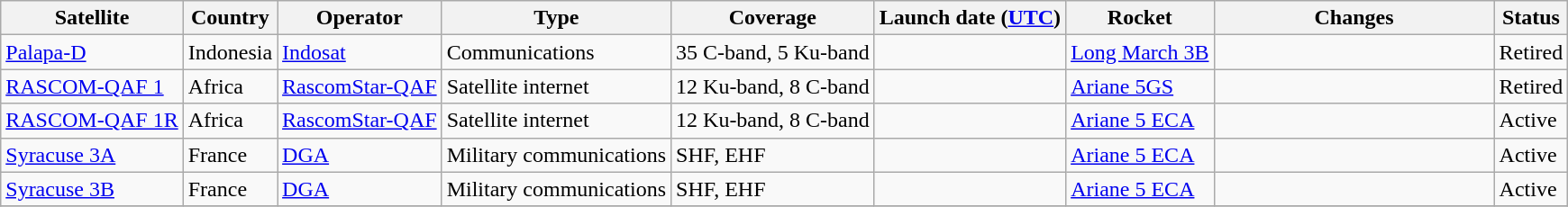<table class="wikitable sortable" border="1"}>
<tr>
<th>Satellite</th>
<th>Country</th>
<th>Operator</th>
<th>Type</th>
<th>Coverage </th>
<th>Launch date (<a href='#'>UTC</a>) </th>
<th>Rocket</th>
<th width="200pt">Changes</th>
<th>Status </th>
</tr>
<tr>
<td><a href='#'>Palapa-D</a></td>
<td>Indonesia</td>
<td><a href='#'>Indosat</a></td>
<td>Communications</td>
<td>35 C-band, 5 Ku-band</td>
<td></td>
<td><a href='#'>Long March 3B</a></td>
<td></td>
<td>Retired</td>
</tr>
<tr>
<td><a href='#'>RASCOM-QAF 1</a></td>
<td>Africa</td>
<td><a href='#'>RascomStar-QAF</a></td>
<td>Satellite internet</td>
<td>12 Ku-band, 8 C-band</td>
<td></td>
<td><a href='#'>Ariane 5GS</a></td>
<td></td>
<td>Retired</td>
</tr>
<tr>
<td><a href='#'>RASCOM-QAF 1R</a></td>
<td>Africa</td>
<td><a href='#'>RascomStar-QAF</a></td>
<td>Satellite internet</td>
<td>12 Ku-band, 8 C-band</td>
<td></td>
<td><a href='#'>Ariane 5 ECA</a></td>
<td></td>
<td>Active</td>
</tr>
<tr>
<td><a href='#'>Syracuse 3A</a></td>
<td>France</td>
<td><a href='#'>DGA</a></td>
<td>Military communications</td>
<td>SHF, EHF</td>
<td></td>
<td><a href='#'>Ariane 5 ECA</a></td>
<td></td>
<td>Active</td>
</tr>
<tr>
<td><a href='#'>Syracuse 3B</a></td>
<td>France</td>
<td><a href='#'>DGA</a></td>
<td>Military communications</td>
<td>SHF, EHF</td>
<td></td>
<td><a href='#'>Ariane 5 ECA</a></td>
<td></td>
<td>Active</td>
</tr>
<tr>
</tr>
</table>
